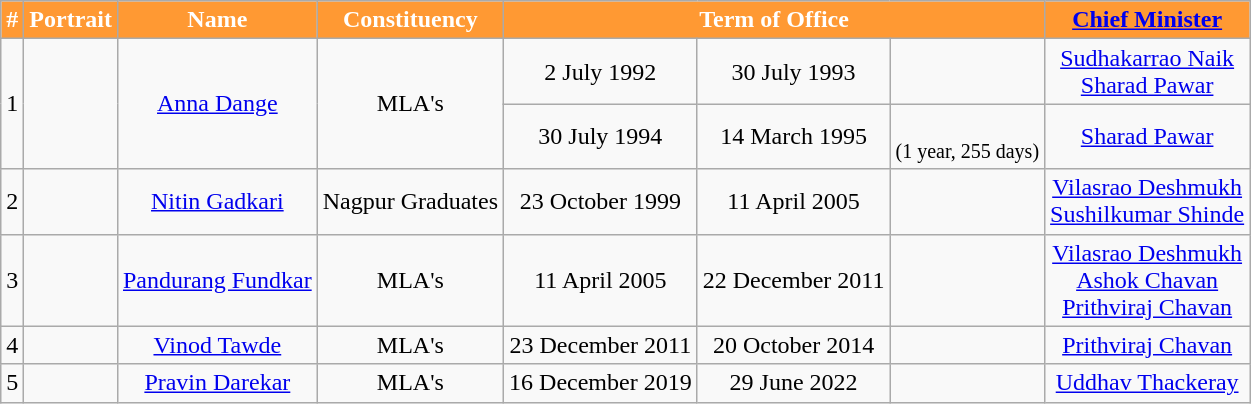<table class="wikitable">
<tr>
<th style="background-color:#FF9933; color:white">#</th>
<th style="background-color:#FF9933; color:white">Portrait</th>
<th style="background-color:#FF9933; color:white">Name</th>
<th style="background-color:#FF9933; color:white">Constituency</th>
<th colspan="3" style="background-color:#FF9933; color:white">Term of Office</th>
<th style="background-color:#FF9933; color:white"><a href='#'>Chief Minister</a></th>
</tr>
<tr style="text-align:center;">
<td rowspan="2">1</td>
<td rowspan="2"></td>
<td rowspan="2"><a href='#'>Anna Dange</a></td>
<td rowspan="2">MLA's</td>
<td>2 July 1992</td>
<td>30 July 1993</td>
<td></td>
<td><a href='#'>Sudhakarrao Naik</a><br><a href='#'>Sharad Pawar</a></td>
</tr>
<tr style="text-align:center;">
<td>30 July 1994</td>
<td>14 March 1995</td>
<td><br><small>(1 year, 255 days)</small><br></td>
<td><a href='#'>Sharad Pawar</a></td>
</tr>
<tr style="text-align:center;">
<td>2</td>
<td></td>
<td><a href='#'>Nitin Gadkari</a></td>
<td>Nagpur Graduates</td>
<td>23 October 1999</td>
<td>11 April 2005</td>
<td></td>
<td><a href='#'>Vilasrao Deshmukh</a><br><a href='#'>Sushilkumar Shinde</a></td>
</tr>
<tr style="text-align:center;">
<td>3</td>
<td></td>
<td><a href='#'>Pandurang Fundkar</a></td>
<td>MLA's</td>
<td>11 April 2005</td>
<td>22 December 2011</td>
<td></td>
<td><a href='#'>Vilasrao Deshmukh</a><br><a href='#'>Ashok Chavan</a><br><a href='#'>Prithviraj Chavan</a></td>
</tr>
<tr style="text-align:center;">
<td>4</td>
<td></td>
<td><a href='#'>Vinod Tawde</a></td>
<td>MLA's</td>
<td>23 December 2011</td>
<td>20 October 2014</td>
<td></td>
<td><a href='#'>Prithviraj Chavan</a></td>
</tr>
<tr style="text-align:center;">
<td>5</td>
<td></td>
<td><a href='#'>Pravin Darekar</a></td>
<td>MLA's</td>
<td>16 December 2019</td>
<td>29 June 2022</td>
<td></td>
<td><a href='#'>Uddhav Thackeray</a></td>
</tr>
</table>
